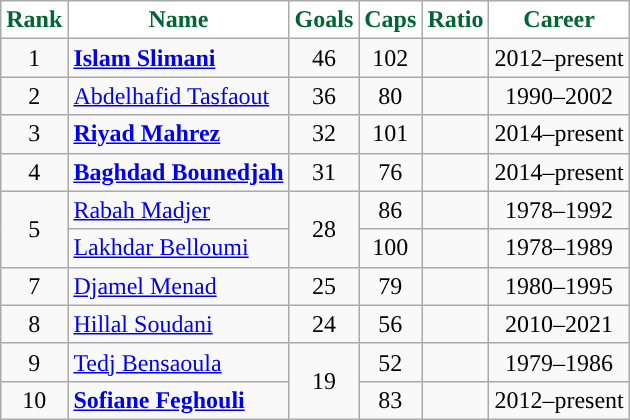<table class="wikitable sortable" style="text-align:center">
<tr>
<th style="background:white; color:#006633; ">Rank</th>
<th style="background:white; color:#006633; ">Name</th>
<th style="background:white; color:#006633; ">Goals</th>
<th style="background:white; color:#006633; ">Caps</th>
<th style="background:white; color:#006633; ">Ratio</th>
<th style="background:white; color:#006633; ">Career</th>
</tr>
<tr>
<td>1</td>
<td style="text-align:left"><strong><a href='#'>Islam Slimani</a></strong></td>
<td>46</td>
<td>102</td>
<td></td>
<td>2012–present</td>
</tr>
<tr>
<td>2</td>
<td style="text-align:left"><a href='#'>Abdelhafid Tasfaout</a></td>
<td>36</td>
<td>80</td>
<td></td>
<td>1990–2002</td>
</tr>
<tr>
<td>3</td>
<td style="text-align:left"><strong><a href='#'>Riyad Mahrez</a></strong></td>
<td>32</td>
<td>101</td>
<td></td>
<td>2014–present</td>
</tr>
<tr>
<td>4</td>
<td style="text-align:left"><strong><a href='#'>Baghdad Bounedjah</a></strong></td>
<td>31</td>
<td>76</td>
<td></td>
<td>2014–present</td>
</tr>
<tr>
<td rowspan="2">5</td>
<td style="text-align:left"><a href='#'>Rabah Madjer</a></td>
<td rowspan=2">28</td>
<td>86</td>
<td></td>
<td>1978–1992</td>
</tr>
<tr>
<td style="text-align:left"><a href='#'>Lakhdar Belloumi</a></td>
<td>100</td>
<td></td>
<td>1978–1989</td>
</tr>
<tr>
<td>7</td>
<td style="text-align:left"><a href='#'>Djamel Menad</a></td>
<td>25</td>
<td>79</td>
<td></td>
<td>1980–1995</td>
</tr>
<tr>
<td>8</td>
<td style="text-align:left"><a href='#'>Hillal Soudani</a></td>
<td>24</td>
<td>56</td>
<td></td>
<td>2010–2021</td>
</tr>
<tr>
<td>9</td>
<td style="text-align:left"><a href='#'>Tedj Bensaoula</a></td>
<td rowspan="2">19</td>
<td>52</td>
<td></td>
<td>1979–1986</td>
</tr>
<tr>
<td>10</td>
<td style="text-align:left"><strong><a href='#'>Sofiane Feghouli</a></strong></td>
<td>83</td>
<td></td>
<td>2012–present</td>
</tr>
</table>
